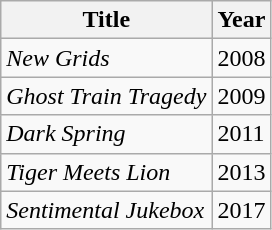<table class="wikitable">
<tr>
<th>Title</th>
<th>Year</th>
</tr>
<tr>
<td><em>New Grids</em></td>
<td>2008</td>
</tr>
<tr>
<td><em>Ghost Train Tragedy</em></td>
<td>2009</td>
</tr>
<tr>
<td><em>Dark Spring</em></td>
<td>2011</td>
</tr>
<tr>
<td><em>Tiger Meets Lion</em></td>
<td>2013</td>
</tr>
<tr>
<td><em>Sentimental Jukebox</em></td>
<td>2017</td>
</tr>
</table>
